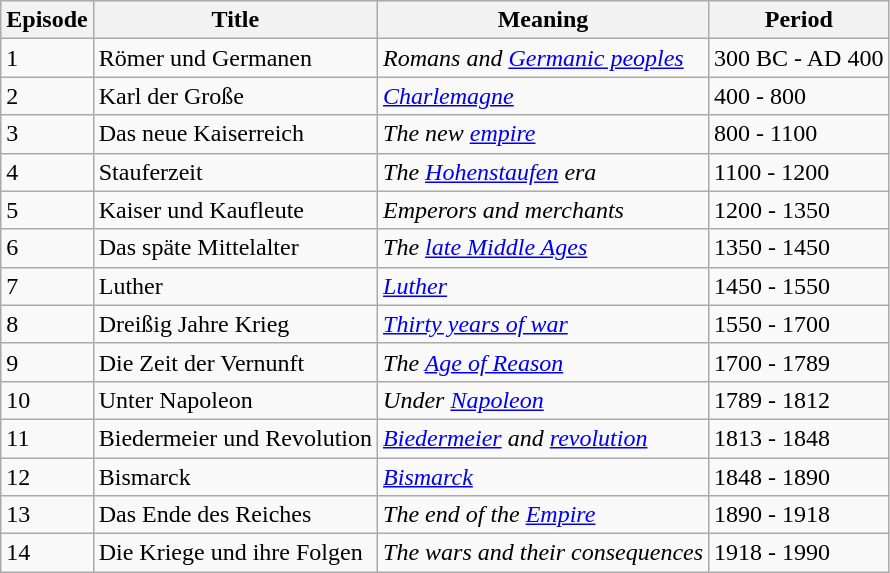<table class="wikitable">
<tr>
<th>Episode</th>
<th>Title</th>
<th>Meaning</th>
<th>Period</th>
</tr>
<tr>
<td>1</td>
<td>Römer und Germanen</td>
<td><em>Romans and <a href='#'>Germanic peoples</a></em></td>
<td>300 BC - AD 400</td>
</tr>
<tr>
<td>2</td>
<td>Karl der Große</td>
<td><em><a href='#'>Charlemagne</a></em></td>
<td>400 - 800</td>
</tr>
<tr>
<td>3</td>
<td>Das neue Kaiserreich</td>
<td><em>The new <a href='#'>empire</a></em></td>
<td>800 - 1100</td>
</tr>
<tr>
<td>4</td>
<td>Stauferzeit</td>
<td><em>The <a href='#'>Hohenstaufen</a> era</em></td>
<td>1100 - 1200</td>
</tr>
<tr>
<td>5</td>
<td>Kaiser und Kaufleute</td>
<td><em>Emperors and merchants</em></td>
<td>1200 - 1350</td>
</tr>
<tr>
<td>6</td>
<td>Das späte Mittelalter</td>
<td><em>The <a href='#'>late Middle Ages</a></em></td>
<td>1350 - 1450</td>
</tr>
<tr>
<td>7</td>
<td>Luther</td>
<td><em><a href='#'>Luther</a></em></td>
<td>1450 - 1550</td>
</tr>
<tr>
<td>8</td>
<td>Dreißig Jahre Krieg</td>
<td><em><a href='#'>Thirty years of war</a></em></td>
<td>1550 - 1700</td>
</tr>
<tr>
<td>9</td>
<td>Die Zeit der Vernunft</td>
<td><em>The <a href='#'>Age of Reason</a></em></td>
<td>1700 - 1789</td>
</tr>
<tr>
<td>10</td>
<td>Unter Napoleon</td>
<td><em>Under <a href='#'>Napoleon</a></em></td>
<td>1789 - 1812</td>
</tr>
<tr>
<td>11</td>
<td>Biedermeier und Revolution</td>
<td><em><a href='#'>Biedermeier</a> and <a href='#'>revolution</a></em></td>
<td>1813 - 1848</td>
</tr>
<tr>
<td>12</td>
<td>Bismarck</td>
<td><em><a href='#'>Bismarck</a></em></td>
<td>1848 - 1890</td>
</tr>
<tr>
<td>13</td>
<td>Das Ende des Reiches</td>
<td><em>The end of the <a href='#'>Empire</a></em></td>
<td>1890 - 1918</td>
</tr>
<tr>
<td>14</td>
<td>Die Kriege und ihre Folgen</td>
<td><em> The wars and their consequences </em></td>
<td>1918 - 1990</td>
</tr>
</table>
